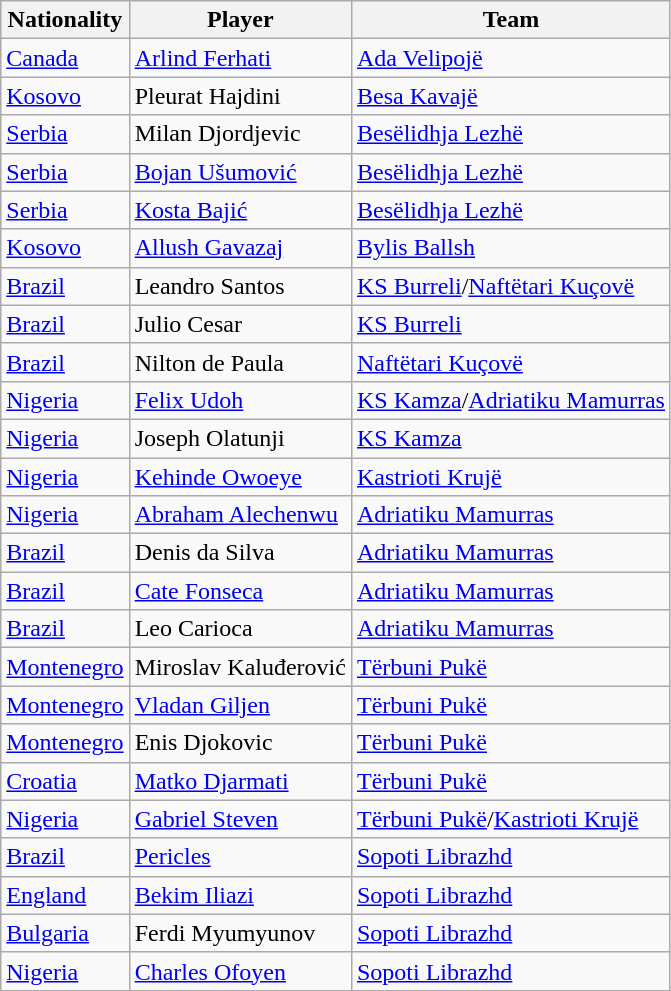<table class="wikitable sortable">
<tr>
<th>Nationality</th>
<th>Player</th>
<th>Team</th>
</tr>
<tr>
<td> <a href='#'>Canada</a></td>
<td><a href='#'>Arlind Ferhati</a></td>
<td><a href='#'>Ada Velipojë</a></td>
</tr>
<tr>
<td> <a href='#'>Kosovo</a></td>
<td>Pleurat Hajdini</td>
<td><a href='#'>Besa Kavajë</a></td>
</tr>
<tr>
<td> <a href='#'>Serbia</a></td>
<td>Milan Djordjevic</td>
<td><a href='#'>Besëlidhja Lezhë</a></td>
</tr>
<tr>
<td> <a href='#'>Serbia</a></td>
<td><a href='#'>Bojan Ušumović</a></td>
<td><a href='#'>Besëlidhja Lezhë</a></td>
</tr>
<tr>
<td> <a href='#'>Serbia</a></td>
<td><a href='#'>Kosta Bajić</a></td>
<td><a href='#'>Besëlidhja Lezhë</a></td>
</tr>
<tr>
<td> <a href='#'>Kosovo</a></td>
<td><a href='#'>Allush Gavazaj</a></td>
<td><a href='#'>Bylis Ballsh</a></td>
</tr>
<tr>
<td> <a href='#'>Brazil</a></td>
<td>Leandro Santos</td>
<td><a href='#'>KS Burreli</a>/<a href='#'>Naftëtari Kuçovë</a></td>
</tr>
<tr>
<td> <a href='#'>Brazil</a></td>
<td>Julio Cesar</td>
<td><a href='#'>KS Burreli</a></td>
</tr>
<tr>
<td> <a href='#'>Brazil</a></td>
<td>Nilton de Paula</td>
<td><a href='#'>Naftëtari Kuçovë</a></td>
</tr>
<tr>
<td> <a href='#'>Nigeria</a></td>
<td><a href='#'>Felix Udoh</a></td>
<td><a href='#'>KS Kamza</a>/<a href='#'>Adriatiku Mamurras</a></td>
</tr>
<tr>
<td> <a href='#'>Nigeria</a></td>
<td>Joseph Olatunji</td>
<td><a href='#'>KS Kamza</a></td>
</tr>
<tr>
<td> <a href='#'>Nigeria</a></td>
<td><a href='#'>Kehinde Owoeye</a></td>
<td><a href='#'>Kastrioti Krujë</a></td>
</tr>
<tr>
<td> <a href='#'>Nigeria</a></td>
<td><a href='#'>Abraham Alechenwu</a></td>
<td><a href='#'>Adriatiku Mamurras</a></td>
</tr>
<tr>
<td> <a href='#'>Brazil</a></td>
<td>Denis da Silva</td>
<td><a href='#'>Adriatiku Mamurras</a></td>
</tr>
<tr>
<td> <a href='#'>Brazil</a></td>
<td><a href='#'>Cate Fonseca</a></td>
<td><a href='#'>Adriatiku Mamurras</a></td>
</tr>
<tr>
<td> <a href='#'>Brazil</a></td>
<td>Leo Carioca</td>
<td><a href='#'>Adriatiku Mamurras</a></td>
</tr>
<tr>
<td> <a href='#'>Montenegro</a></td>
<td>Miroslav Kaluđerović</td>
<td><a href='#'>Tërbuni Pukë</a></td>
</tr>
<tr>
<td> <a href='#'>Montenegro</a></td>
<td><a href='#'>Vladan Giljen</a></td>
<td><a href='#'>Tërbuni Pukë</a></td>
</tr>
<tr>
<td> <a href='#'>Montenegro</a></td>
<td>Enis Djokovic</td>
<td><a href='#'>Tërbuni Pukë</a></td>
</tr>
<tr>
<td> <a href='#'>Croatia</a></td>
<td><a href='#'>Matko Djarmati</a></td>
<td><a href='#'>Tërbuni Pukë</a></td>
</tr>
<tr>
<td> <a href='#'>Nigeria</a></td>
<td><a href='#'>Gabriel Steven</a></td>
<td><a href='#'>Tërbuni Pukë</a>/<a href='#'>Kastrioti Krujë</a></td>
</tr>
<tr>
<td> <a href='#'>Brazil</a></td>
<td><a href='#'>Pericles</a></td>
<td><a href='#'>Sopoti Librazhd</a></td>
</tr>
<tr>
<td> <a href='#'>England</a></td>
<td><a href='#'>Bekim Iliazi</a></td>
<td><a href='#'>Sopoti Librazhd</a></td>
</tr>
<tr>
<td> <a href='#'>Bulgaria</a></td>
<td>Ferdi Myumyunov</td>
<td><a href='#'>Sopoti Librazhd</a></td>
</tr>
<tr>
<td> <a href='#'>Nigeria</a></td>
<td><a href='#'>Charles Ofoyen</a></td>
<td><a href='#'>Sopoti Librazhd</a></td>
</tr>
<tr>
</tr>
</table>
